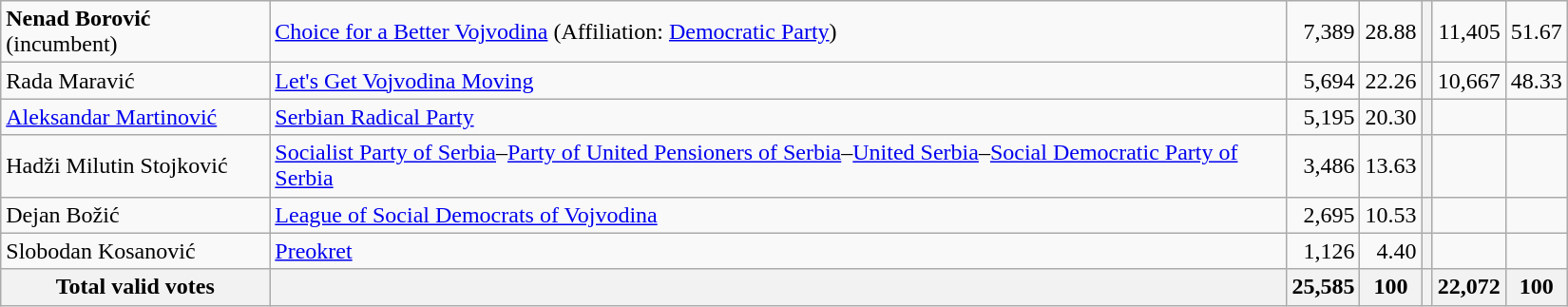<table style="width:1100px;" class="wikitable">
<tr>
<td align="left"><strong>Nenad Borović</strong> (incumbent)</td>
<td align="left"><a href='#'>Choice for a Better Vojvodina</a> (Affiliation: <a href='#'>Democratic Party</a>)</td>
<td align="right">7,389</td>
<td align="right">28.88</td>
<th align="left"></th>
<td align="right">11,405</td>
<td align="right">51.67</td>
</tr>
<tr>
<td align="left">Rada Maravić</td>
<td align="left"><a href='#'>Let's Get Vojvodina Moving</a></td>
<td align="right">5,694</td>
<td align="right">22.26</td>
<th align="left"></th>
<td align="right">10,667</td>
<td align="right">48.33</td>
</tr>
<tr>
<td align="left"><a href='#'>Aleksandar Martinović</a></td>
<td align="left"><a href='#'>Serbian Radical Party</a></td>
<td align="right">5,195</td>
<td align="right">20.30</td>
<th align="left"></th>
<td align="right"></td>
<td align="right"></td>
</tr>
<tr>
<td align="left">Hadži Milutin Stojković</td>
<td align="left"><a href='#'>Socialist Party of Serbia</a>–<a href='#'>Party of United Pensioners of Serbia</a>–<a href='#'>United Serbia</a>–<a href='#'>Social Democratic Party of Serbia</a></td>
<td align="right">3,486</td>
<td align="right">13.63</td>
<th align="left"></th>
<td align="right"></td>
<td align="right"></td>
</tr>
<tr>
<td align="left">Dejan Božić</td>
<td align="left"><a href='#'>League of Social Democrats of Vojvodina</a></td>
<td align="right">2,695</td>
<td align="right">10.53</td>
<th align="left"></th>
<td align="right"></td>
<td align="right"></td>
</tr>
<tr>
<td align="left">Slobodan Kosanović</td>
<td align="left"><a href='#'>Preokret</a></td>
<td align="right">1,126</td>
<td align="right">4.40</td>
<th align="left"></th>
<td align="right"></td>
<td align="right"></td>
</tr>
<tr>
<th align="left">Total valid votes</th>
<th align="left"></th>
<th align="right">25,585</th>
<th align="right">100</th>
<th align="left"></th>
<th align="right">22,072</th>
<th align="right">100</th>
</tr>
</table>
